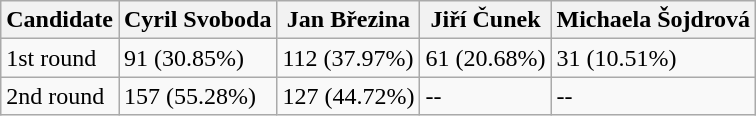<table class="wikitable">
<tr>
<th>Candidate</th>
<th>Cyril Svoboda</th>
<th>Jan Březina</th>
<th>Jiří Čunek</th>
<th>Michaela Šojdrová</th>
</tr>
<tr>
<td>1st round</td>
<td>91 (30.85%)</td>
<td>112 (37.97%)</td>
<td>61 (20.68%)</td>
<td>31 (10.51%)</td>
</tr>
<tr>
<td>2nd round</td>
<td>157 (55.28%)</td>
<td>127 (44.72%)</td>
<td>--</td>
<td>--</td>
</tr>
</table>
